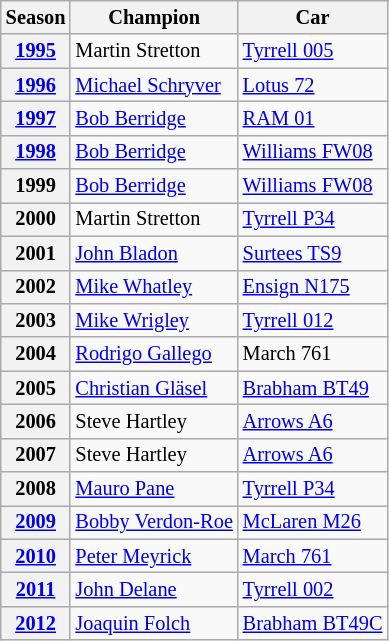<table class="wikitable" style="font-size:85%;">
<tr>
<th>Season</th>
<th>Champion</th>
<th>Car</th>
</tr>
<tr>
<th><a href='#'>1995</a></th>
<td> Martin Stretton</td>
<td><a href='#'>Tyrrell 005</a></td>
</tr>
<tr>
<th><a href='#'>1996</a></th>
<td> <a href='#'>Michael Schryver</a></td>
<td><a href='#'>Lotus 72</a></td>
</tr>
<tr>
<th><a href='#'>1997</a></th>
<td> <a href='#'>Bob Berridge</a></td>
<td><a href='#'>RAM 01</a></td>
</tr>
<tr>
<th><a href='#'>1998</a></th>
<td> <a href='#'>Bob Berridge</a></td>
<td><a href='#'>Williams FW08</a></td>
</tr>
<tr>
<th>1999</th>
<td> <a href='#'>Bob Berridge</a></td>
<td><a href='#'>Williams FW08</a></td>
</tr>
<tr>
<th>2000</th>
<td> Martin Stretton</td>
<td><a href='#'>Tyrrell P34</a></td>
</tr>
<tr>
<th>2001</th>
<td> <a href='#'>John Bladon</a></td>
<td><a href='#'>Surtees TS9</a></td>
</tr>
<tr>
<th>2002</th>
<td> <a href='#'>Mike Whatley</a></td>
<td><a href='#'>Ensign N175</a></td>
</tr>
<tr>
<th>2003</th>
<td> <a href='#'>Mike Wrigley</a></td>
<td><a href='#'>Tyrrell 012</a></td>
</tr>
<tr>
<th>2004</th>
<td> <a href='#'>Rodrigo Gallego</a></td>
<td>March 761</td>
</tr>
<tr>
<th>2005</th>
<td> <a href='#'>Christian Gläsel</a></td>
<td><a href='#'>Brabham BT49</a></td>
</tr>
<tr>
<th>2006</th>
<td> Steve Hartley</td>
<td><a href='#'>Arrows A6</a></td>
</tr>
<tr>
<th>2007</th>
<td> Steve Hartley</td>
<td><a href='#'>Arrows A6</a></td>
</tr>
<tr>
<th>2008</th>
<td> <a href='#'>Mauro Pane</a></td>
<td><a href='#'>Tyrrell P34</a></td>
</tr>
<tr>
<th><a href='#'>2009</a></th>
<td> <a href='#'>Bobby Verdon-Roe</a></td>
<td><a href='#'>McLaren M26</a></td>
</tr>
<tr>
<th><a href='#'>2010</a></th>
<td> <a href='#'>Peter Meyrick</a></td>
<td><a href='#'>March 761</a></td>
</tr>
<tr>
<th><a href='#'>2011</a></th>
<td> <a href='#'>John Delane</a></td>
<td><a href='#'>Tyrrell 002</a></td>
</tr>
<tr>
<th><a href='#'>2012</a></th>
<td> <a href='#'>Joaquin Folch</a></td>
<td><a href='#'>Brabham BT49C</a></td>
</tr>
</table>
